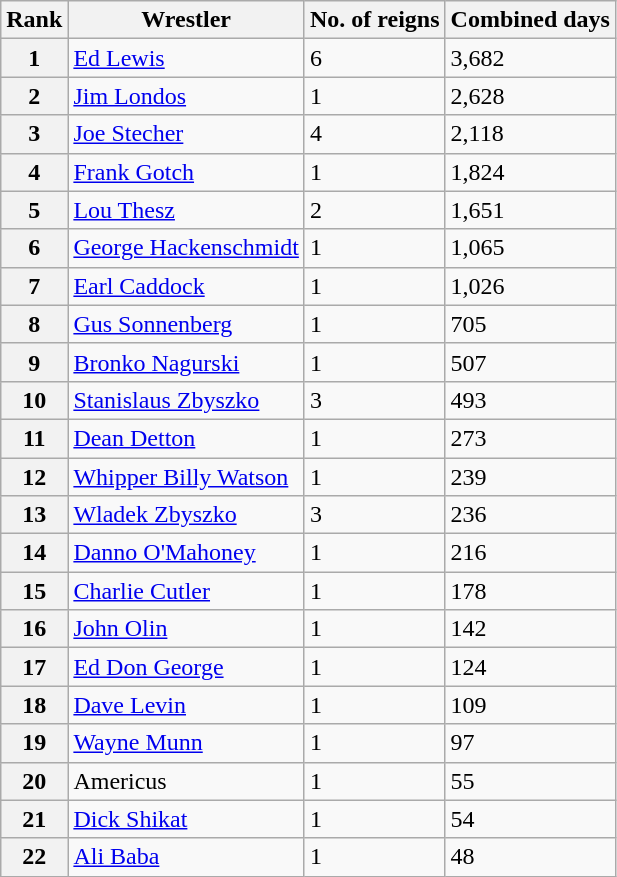<table class="wikitable sortable">
<tr>
<th>Rank</th>
<th>Wrestler</th>
<th>No. of reigns</th>
<th data-sort-type="number">Combined days</th>
</tr>
<tr>
<th>1</th>
<td><a href='#'>Ed Lewis</a></td>
<td>6</td>
<td>3,682</td>
</tr>
<tr>
<th>2</th>
<td><a href='#'>Jim Londos</a></td>
<td>1</td>
<td>2,628</td>
</tr>
<tr>
<th>3</th>
<td><a href='#'>Joe Stecher</a></td>
<td>4</td>
<td>2,118</td>
</tr>
<tr>
<th>4</th>
<td><a href='#'>Frank Gotch</a></td>
<td>1</td>
<td>1,824</td>
</tr>
<tr>
<th>5</th>
<td><a href='#'>Lou Thesz</a></td>
<td>2</td>
<td>1,651</td>
</tr>
<tr>
<th>6</th>
<td><a href='#'>George Hackenschmidt</a></td>
<td>1</td>
<td>1,065</td>
</tr>
<tr>
<th>7</th>
<td><a href='#'>Earl Caddock</a></td>
<td>1</td>
<td>1,026</td>
</tr>
<tr>
<th>8</th>
<td><a href='#'>Gus Sonnenberg</a></td>
<td>1</td>
<td>705</td>
</tr>
<tr>
<th>9</th>
<td><a href='#'>Bronko Nagurski</a></td>
<td>1</td>
<td>507</td>
</tr>
<tr>
<th>10</th>
<td><a href='#'>Stanislaus Zbyszko</a></td>
<td>3</td>
<td>493</td>
</tr>
<tr>
<th>11</th>
<td><a href='#'>Dean Detton</a></td>
<td>1</td>
<td>273</td>
</tr>
<tr>
<th>12</th>
<td><a href='#'>Whipper Billy Watson</a></td>
<td>1</td>
<td>239</td>
</tr>
<tr>
<th>13</th>
<td><a href='#'>Wladek Zbyszko</a></td>
<td>3</td>
<td>236</td>
</tr>
<tr>
<th>14</th>
<td><a href='#'>Danno O'Mahoney</a></td>
<td>1</td>
<td>216</td>
</tr>
<tr>
<th>15</th>
<td><a href='#'>Charlie Cutler</a></td>
<td>1</td>
<td>178</td>
</tr>
<tr>
<th>16</th>
<td><a href='#'>John Olin</a></td>
<td>1</td>
<td>142</td>
</tr>
<tr>
<th>17</th>
<td><a href='#'>Ed Don George</a></td>
<td>1</td>
<td>124</td>
</tr>
<tr>
<th>18</th>
<td><a href='#'>Dave Levin</a></td>
<td>1</td>
<td>109</td>
</tr>
<tr>
<th>19</th>
<td><a href='#'>Wayne Munn</a></td>
<td>1</td>
<td>97</td>
</tr>
<tr>
<th>20</th>
<td>Americus</td>
<td>1</td>
<td>55</td>
</tr>
<tr>
<th>21</th>
<td><a href='#'>Dick Shikat</a></td>
<td>1</td>
<td>54</td>
</tr>
<tr>
<th>22</th>
<td><a href='#'>Ali Baba</a></td>
<td>1</td>
<td>48</td>
</tr>
</table>
